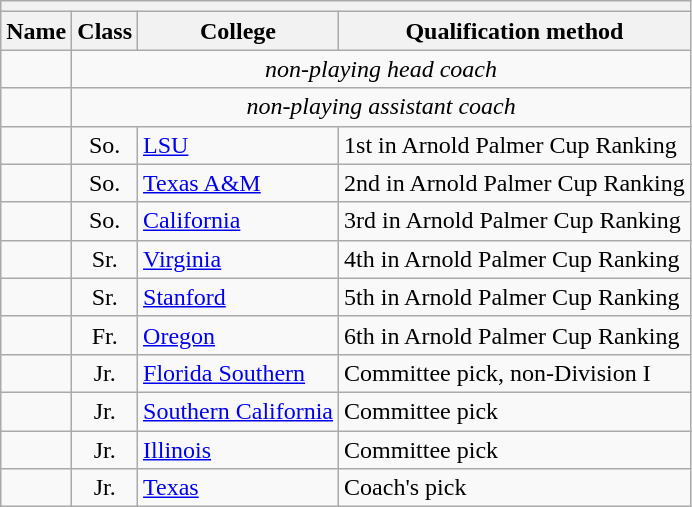<table class="wikitable sortable">
<tr>
<th colspan=4></th>
</tr>
<tr>
<th>Name</th>
<th>Class</th>
<th>College</th>
<th>Qualification method</th>
</tr>
<tr>
<td></td>
<td colspan=3 align=center><em>non-playing head coach</em></td>
</tr>
<tr>
<td></td>
<td colspan=3 align=center><em>non-playing assistant coach</em></td>
</tr>
<tr>
<td></td>
<td align=center>So.</td>
<td><a href='#'>LSU</a></td>
<td>1st in Arnold Palmer Cup Ranking</td>
</tr>
<tr>
<td></td>
<td align=center>So.</td>
<td><a href='#'>Texas A&M</a></td>
<td>2nd in Arnold Palmer Cup Ranking</td>
</tr>
<tr>
<td></td>
<td align=center>So.</td>
<td><a href='#'>California</a></td>
<td>3rd in Arnold Palmer Cup Ranking</td>
</tr>
<tr>
<td></td>
<td align=center>Sr.</td>
<td><a href='#'>Virginia</a></td>
<td>4th in Arnold Palmer Cup Ranking</td>
</tr>
<tr>
<td></td>
<td align=center>Sr.</td>
<td><a href='#'>Stanford</a></td>
<td>5th in Arnold Palmer Cup Ranking</td>
</tr>
<tr>
<td></td>
<td align=center>Fr.</td>
<td><a href='#'>Oregon</a></td>
<td>6th in Arnold Palmer Cup Ranking</td>
</tr>
<tr>
<td></td>
<td align=center>Jr.</td>
<td><a href='#'>Florida Southern</a></td>
<td>Committee pick, non-Division I</td>
</tr>
<tr>
<td></td>
<td align=center>Jr.</td>
<td><a href='#'>Southern California</a></td>
<td>Committee pick</td>
</tr>
<tr>
<td></td>
<td align=center>Jr.</td>
<td><a href='#'>Illinois</a></td>
<td>Committee pick</td>
</tr>
<tr>
<td></td>
<td align=center>Jr.</td>
<td><a href='#'>Texas</a></td>
<td>Coach's pick</td>
</tr>
</table>
